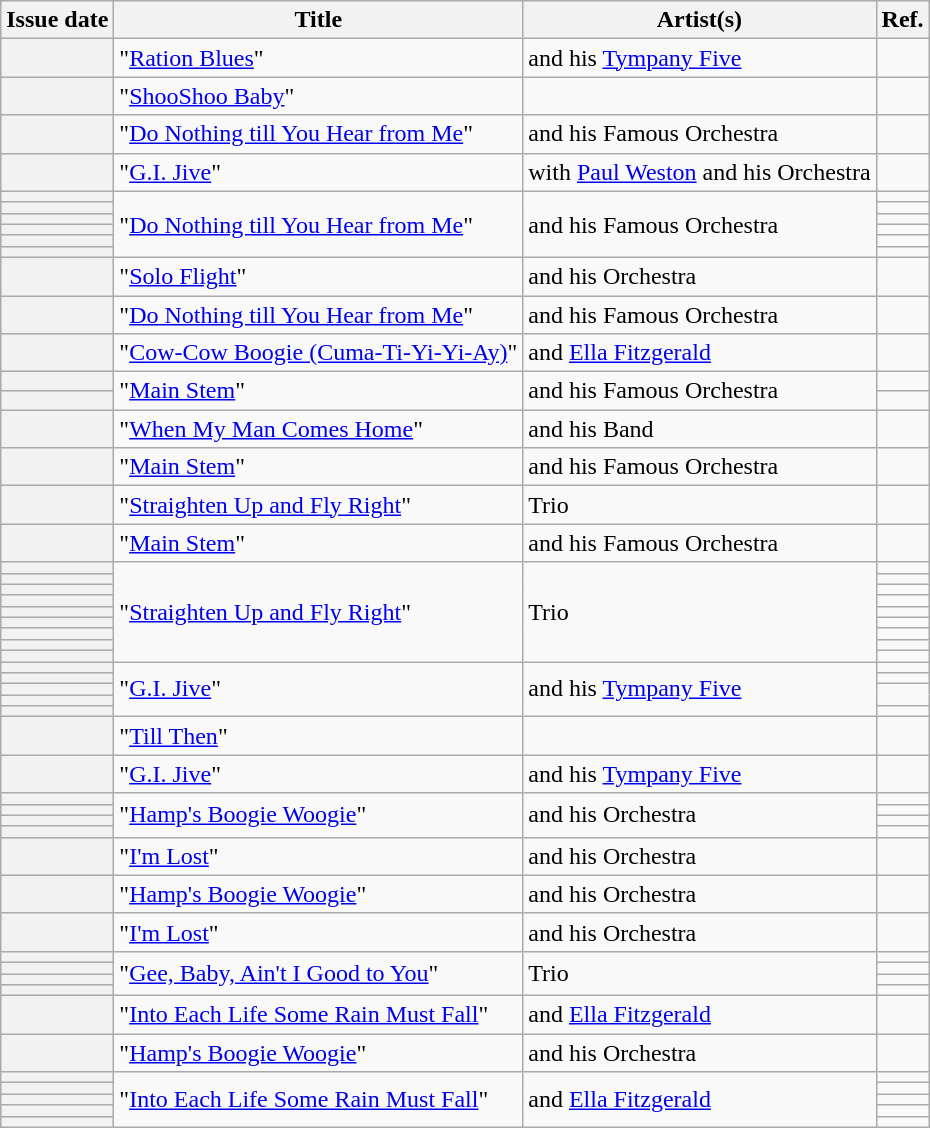<table class="wikitable sortable plainrowheaders">
<tr>
<th scope=col>Issue date</th>
<th scope=col>Title</th>
<th scope=col>Artist(s)</th>
<th scope=col class=unsortable>Ref.</th>
</tr>
<tr>
<th scope=row></th>
<td>"<a href='#'>Ration Blues</a>"</td>
<td> and his <a href='#'>Tympany Five</a></td>
<td align=center></td>
</tr>
<tr>
<th scope=row></th>
<td>"<a href='#'>ShooShoo Baby</a>"</td>
<td></td>
<td align=center></td>
</tr>
<tr>
<th scope=row></th>
<td>"<a href='#'>Do Nothing till You Hear from Me</a>"</td>
<td> and his Famous Orchestra</td>
<td align=center></td>
</tr>
<tr>
<th scope=row></th>
<td>"<a href='#'>G.I. Jive</a>"</td>
<td> with <a href='#'>Paul Weston</a> and his Orchestra</td>
<td align=center></td>
</tr>
<tr>
<th scope=row></th>
<td rowspan=6>"<a href='#'>Do Nothing till You Hear from Me</a>"</td>
<td rowspan=6> and his Famous Orchestra</td>
<td align=center></td>
</tr>
<tr>
<th scope=row></th>
<td align=center></td>
</tr>
<tr>
<th scope=row></th>
<td align=center></td>
</tr>
<tr>
<th scope=row></th>
<td align=center></td>
</tr>
<tr>
<th scope=row></th>
<td align=center></td>
</tr>
<tr>
<th scope=row></th>
<td align=center></td>
</tr>
<tr>
<th scope=row></th>
<td>"<a href='#'>Solo Flight</a>"</td>
<td> and his Orchestra</td>
<td align=center></td>
</tr>
<tr>
<th scope=row></th>
<td>"<a href='#'>Do Nothing till You Hear from Me</a>"</td>
<td> and his Famous Orchestra</td>
<td align=center></td>
</tr>
<tr>
<th scope=row></th>
<td>"<a href='#'>Cow-Cow Boogie (Cuma-Ti-Yi-Yi-Ay)</a>"</td>
<td> and <a href='#'>Ella Fitzgerald</a></td>
<td align=center></td>
</tr>
<tr>
<th scope=row></th>
<td rowspan=2>"<a href='#'>Main Stem</a>"</td>
<td rowspan=2> and his Famous Orchestra</td>
<td align=center></td>
</tr>
<tr>
<th scope=row></th>
<td align=center></td>
</tr>
<tr>
<th scope=row></th>
<td>"<a href='#'>When My Man Comes Home</a>"</td>
<td> and his Band</td>
<td align=center></td>
</tr>
<tr>
<th scope=row></th>
<td>"<a href='#'>Main Stem</a>"</td>
<td> and his Famous Orchestra</td>
<td align=center></td>
</tr>
<tr>
<th scope=row></th>
<td>"<a href='#'>Straighten Up and Fly Right</a>"</td>
<td> Trio</td>
<td align=center></td>
</tr>
<tr>
<th scope=row></th>
<td>"<a href='#'>Main Stem</a>"</td>
<td> and his Famous Orchestra</td>
<td align=center></td>
</tr>
<tr>
<th scope=row></th>
<td rowspan=9>"<a href='#'>Straighten Up and Fly Right</a>"</td>
<td rowspan=9> Trio</td>
<td align=center></td>
</tr>
<tr>
<th scope=row></th>
<td align=center></td>
</tr>
<tr>
<th scope=row></th>
<td align=center></td>
</tr>
<tr>
<th scope=row></th>
<td align=center></td>
</tr>
<tr>
<th scope=row></th>
<td align=center></td>
</tr>
<tr>
<th scope=row></th>
<td align=center></td>
</tr>
<tr>
<th scope=row></th>
<td align=center></td>
</tr>
<tr>
<th scope=row></th>
<td align=center></td>
</tr>
<tr>
<th scope=row></th>
<td align=center></td>
</tr>
<tr>
<th scope=row></th>
<td rowspan=5>"<a href='#'>G.I. Jive</a>"</td>
<td rowspan=5> and his <a href='#'>Tympany Five</a></td>
<td align=center></td>
</tr>
<tr>
<th scope=row></th>
<td align=center></td>
</tr>
<tr>
<th scope=row></th>
<td rowspan=2 align=center></td>
</tr>
<tr>
<th scope=row></th>
</tr>
<tr>
<th scope=row></th>
<td align=center></td>
</tr>
<tr>
<th scope=row></th>
<td>"<a href='#'>Till Then</a>"</td>
<td></td>
<td align=center></td>
</tr>
<tr>
<th scope=row></th>
<td>"<a href='#'>G.I. Jive</a>"</td>
<td> and his <a href='#'>Tympany Five</a></td>
<td align=center></td>
</tr>
<tr>
<th scope=row></th>
<td rowspan=4>"<a href='#'>Hamp's Boogie Woogie</a>"</td>
<td rowspan=4> and his Orchestra</td>
<td align=center></td>
</tr>
<tr>
<th scope=row></th>
<td align=center></td>
</tr>
<tr>
<th scope=row></th>
<td align=center></td>
</tr>
<tr>
<th scope=row></th>
<td align=center></td>
</tr>
<tr>
<th scope=row></th>
<td>"<a href='#'>I'm Lost</a>"</td>
<td> and his Orchestra</td>
<td align=center></td>
</tr>
<tr>
<th scope=row></th>
<td>"<a href='#'>Hamp's Boogie Woogie</a>"</td>
<td> and his Orchestra</td>
<td align=center></td>
</tr>
<tr>
<th scope=row></th>
<td>"<a href='#'>I'm Lost</a>"</td>
<td> and his Orchestra</td>
<td align=center></td>
</tr>
<tr>
<th scope=row></th>
<td rowspan=4>"<a href='#'>Gee, Baby, Ain't I Good to You</a>"</td>
<td rowspan=4> Trio</td>
<td align=center></td>
</tr>
<tr>
<th scope=row></th>
<td align=center></td>
</tr>
<tr>
<th scope=row></th>
<td align=center></td>
</tr>
<tr>
<th scope=row></th>
<td align=center></td>
</tr>
<tr>
<th scope=row></th>
<td>"<a href='#'>Into Each Life Some Rain Must Fall</a>"</td>
<td> and <a href='#'>Ella Fitzgerald</a></td>
<td align=center></td>
</tr>
<tr>
<th scope=row></th>
<td>"<a href='#'>Hamp's Boogie Woogie</a>"</td>
<td> and his Orchestra</td>
<td align=center></td>
</tr>
<tr>
<th scope=row></th>
<td rowspan=5>"<a href='#'>Into Each Life Some Rain Must Fall</a>"</td>
<td rowspan=5> and <a href='#'>Ella Fitzgerald</a></td>
<td align=center></td>
</tr>
<tr>
<th scope=row></th>
<td align=center></td>
</tr>
<tr>
<th scope=row></th>
<td align=center></td>
</tr>
<tr>
<th scope=row></th>
<td align=center></td>
</tr>
<tr>
<th scope=row></th>
<td align=center></td>
</tr>
</table>
